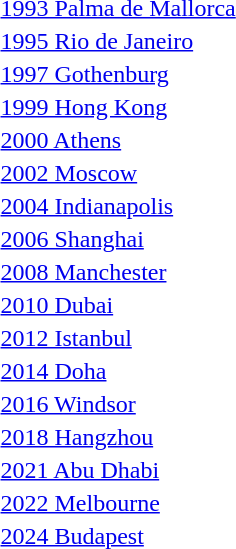<table>
<tr>
<td><a href='#'>1993 Palma de Mallorca</a></td>
<td></td>
<td></td>
<td></td>
</tr>
<tr>
<td><a href='#'>1995 Rio de Janeiro</a></td>
<td></td>
<td></td>
<td></td>
</tr>
<tr>
<td><a href='#'>1997 Gothenburg</a></td>
<td></td>
<td></td>
<td></td>
</tr>
<tr>
<td><a href='#'>1999 Hong Kong</a></td>
<td></td>
<td></td>
<td></td>
</tr>
<tr>
<td><a href='#'>2000 Athens</a></td>
<td></td>
<td></td>
<td></td>
</tr>
<tr>
<td><a href='#'>2002 Moscow</a></td>
<td></td>
<td></td>
<td></td>
</tr>
<tr>
<td><a href='#'>2004 Indianapolis</a></td>
<td></td>
<td></td>
<td></td>
</tr>
<tr>
<td><a href='#'>2006 Shanghai</a></td>
<td></td>
<td></td>
<td></td>
</tr>
<tr>
<td><a href='#'>2008 Manchester</a></td>
<td></td>
<td></td>
<td></td>
</tr>
<tr>
<td><a href='#'>2010 Dubai</a></td>
<td></td>
<td></td>
<td></td>
</tr>
<tr>
<td><a href='#'>2012 Istanbul</a></td>
<td></td>
<td></td>
<td></td>
</tr>
<tr>
<td><a href='#'>2014 Doha</a></td>
<td></td>
<td></td>
<td></td>
</tr>
<tr>
<td><a href='#'>2016 Windsor</a></td>
<td></td>
<td></td>
<td></td>
</tr>
<tr>
<td><a href='#'>2018 Hangzhou</a></td>
<td></td>
<td></td>
<td></td>
</tr>
<tr>
<td><a href='#'>2021 Abu Dhabi</a></td>
<td></td>
<td></td>
<td></td>
</tr>
<tr>
<td><a href='#'>2022 Melbourne</a></td>
<td></td>
<td></td>
<td></td>
</tr>
<tr>
<td><a href='#'>2024 Budapest</a></td>
<td></td>
<td></td>
<td></td>
</tr>
</table>
